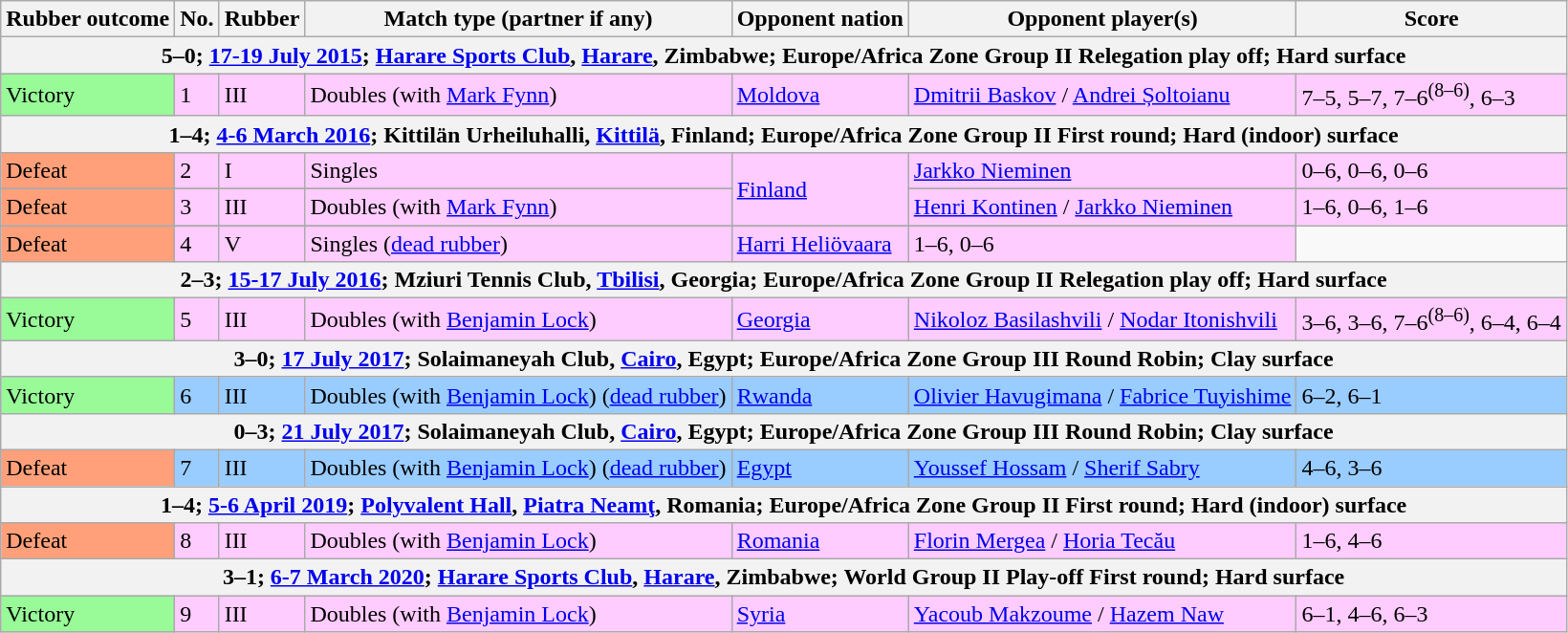<table class=wikitable>
<tr>
<th>Rubber outcome</th>
<th>No.</th>
<th>Rubber</th>
<th>Match type (partner if any)</th>
<th>Opponent nation</th>
<th>Opponent player(s)</th>
<th>Score</th>
</tr>
<tr>
<th colspan=7>5–0; <a href='#'>17-19 July 2015</a>; <a href='#'>Harare Sports Club</a>, <a href='#'>Harare</a>, Zimbabwe; Europe/Africa Zone Group II Relegation play off; Hard surface</th>
</tr>
<tr bgcolor=#FFCCFF>
<td bgcolor=98FB98>Victory</td>
<td>1</td>
<td>III</td>
<td>Doubles (with <a href='#'>Mark Fynn</a>)</td>
<td> <a href='#'>Moldova</a></td>
<td><a href='#'>Dmitrii Baskov</a> / <a href='#'>Andrei Șoltoianu</a></td>
<td>7–5, 5–7, 7–6<sup>(8–6)</sup>, 6–3</td>
</tr>
<tr>
<th colspan=7>1–4; <a href='#'>4-6 March 2016</a>; Kittilän Urheiluhalli, <a href='#'>Kittilä</a>, Finland; Europe/Africa Zone Group II First round; Hard (indoor) surface</th>
</tr>
<tr bgcolor=#FFCCFF>
<td bgcolor=FFA07A>Defeat</td>
<td>2</td>
<td>I</td>
<td>Singles</td>
<td rowspan=3> <a href='#'>Finland</a></td>
<td><a href='#'>Jarkko Nieminen</a></td>
<td>0–6, 0–6, 0–6</td>
</tr>
<tr>
</tr>
<tr bgcolor=#FFCCFF>
<td bgcolor=FFA07A>Defeat</td>
<td>3</td>
<td>III</td>
<td>Doubles (with <a href='#'>Mark Fynn</a>)</td>
<td><a href='#'>Henri Kontinen</a> / <a href='#'>Jarkko Nieminen</a></td>
<td>1–6, 0–6, 1–6</td>
</tr>
<tr>
</tr>
<tr bgcolor=#FFCCFF>
<td bgcolor=FFA07A>Defeat</td>
<td>4</td>
<td>V</td>
<td>Singles (<a href='#'>dead rubber</a>)</td>
<td><a href='#'>Harri Heliövaara</a></td>
<td>1–6, 0–6</td>
</tr>
<tr>
<th colspan=7>2–3; <a href='#'>15-17 July 2016</a>; Mziuri Tennis Club, <a href='#'>Tbilisi</a>, Georgia; Europe/Africa Zone Group II Relegation play off; Hard surface</th>
</tr>
<tr bgcolor=#FFCCFF>
<td bgcolor=98FB98>Victory</td>
<td>5</td>
<td>III</td>
<td>Doubles (with <a href='#'>Benjamin Lock</a>)</td>
<td> <a href='#'>Georgia</a></td>
<td><a href='#'>Nikoloz Basilashvili</a> / <a href='#'>Nodar Itonishvili</a></td>
<td>3–6, 3–6, 7–6<sup>(8–6)</sup>, 6–4, 6–4</td>
</tr>
<tr>
<th colspan=7>3–0; <a href='#'>17 July 2017</a>; Solaimaneyah Club, <a href='#'>Cairo</a>, Egypt; Europe/Africa Zone Group III Round Robin; Clay surface</th>
</tr>
<tr bgcolor=#99CCFF>
<td bgcolor=98FB98>Victory</td>
<td>6</td>
<td>III</td>
<td>Doubles (with <a href='#'>Benjamin Lock</a>) (<a href='#'>dead rubber</a>)</td>
<td> <a href='#'>Rwanda</a></td>
<td><a href='#'>Olivier Havugimana</a> / <a href='#'>Fabrice Tuyishime</a></td>
<td>6–2, 6–1</td>
</tr>
<tr>
<th colspan=7>0–3; <a href='#'>21 July 2017</a>; Solaimaneyah Club, <a href='#'>Cairo</a>, Egypt; Europe/Africa Zone Group III Round Robin; Clay surface</th>
</tr>
<tr bgcolor=#99CCFF>
<td bgcolor=FFA07A>Defeat</td>
<td>7</td>
<td>III</td>
<td>Doubles (with <a href='#'>Benjamin Lock</a>) (<a href='#'>dead rubber</a>)</td>
<td> <a href='#'>Egypt</a></td>
<td><a href='#'>Youssef Hossam</a> / <a href='#'>Sherif Sabry</a></td>
<td>4–6, 3–6</td>
</tr>
<tr>
<th colspan=7>1–4; <a href='#'>5-6 April 2019</a>; <a href='#'>Polyvalent Hall</a>, <a href='#'>Piatra Neamţ</a>, Romania; Europe/Africa Zone Group II First round; Hard (indoor) surface</th>
</tr>
<tr bgcolor=#FFCCFF>
<td bgcolor=FFA07A>Defeat</td>
<td>8</td>
<td>III</td>
<td>Doubles (with <a href='#'>Benjamin Lock</a>)</td>
<td> <a href='#'>Romania</a></td>
<td><a href='#'>Florin Mergea</a> / <a href='#'>Horia Tecău</a></td>
<td>1–6, 4–6</td>
</tr>
<tr>
<th colspan=7>3–1; <a href='#'>6-7 March 2020</a>; <a href='#'>Harare Sports Club</a>, <a href='#'>Harare</a>, Zimbabwe; World Group II Play-off First round; Hard surface</th>
</tr>
<tr bgcolor=#FFCCFF>
<td bgcolor=98FB98>Victory</td>
<td>9</td>
<td>III</td>
<td>Doubles (with <a href='#'>Benjamin Lock</a>)</td>
<td> <a href='#'>Syria</a></td>
<td><a href='#'>Yacoub Makzoume</a> / <a href='#'>Hazem Naw</a></td>
<td>6–1, 4–6, 6–3</td>
</tr>
</table>
